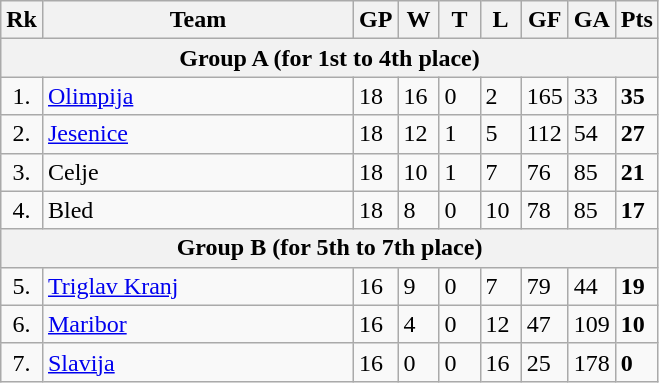<table class="wikitable" style="text-align:left;">
<tr>
<th width=20>Rk</th>
<th width=200>Team</th>
<th width=20 abbr="Games Played">GP</th>
<th width=20 abbr="Won">W</th>
<th width=20 abbr="Tied">T</th>
<th width=20 abbr="Lost">L</th>
<th width=20 abbr="Goals for">GF</th>
<th width=20 abbr="Goals against">GA</th>
<th width=20 abbr="Points">Pts</th>
</tr>
<tr>
<th colspan="10">Group A (for 1st to 4th place)</th>
</tr>
<tr>
<td style="text-align:center;">1.</td>
<td><a href='#'>Olimpija</a></td>
<td>18</td>
<td>16</td>
<td>0</td>
<td>2</td>
<td>165</td>
<td>33</td>
<td><strong>35</strong></td>
</tr>
<tr>
<td style="text-align:center;">2.</td>
<td><a href='#'>Jesenice</a></td>
<td>18</td>
<td>12</td>
<td>1</td>
<td>5</td>
<td>112</td>
<td>54</td>
<td><strong>27</strong></td>
</tr>
<tr>
<td style="text-align:center;">3.</td>
<td>Celje</td>
<td>18</td>
<td>10</td>
<td>1</td>
<td>7</td>
<td>76</td>
<td>85</td>
<td><strong>21</strong></td>
</tr>
<tr>
<td style="text-align:center;">4.</td>
<td>Bled</td>
<td>18</td>
<td>8</td>
<td>0</td>
<td>10</td>
<td>78</td>
<td>85</td>
<td><strong>17</strong></td>
</tr>
<tr>
<th colspan="10">Group B (for 5th to 7th place)</th>
</tr>
<tr>
<td style="text-align:center;">5.</td>
<td><a href='#'>Triglav Kranj</a></td>
<td>16</td>
<td>9</td>
<td>0</td>
<td>7</td>
<td>79</td>
<td>44</td>
<td><strong>19</strong></td>
</tr>
<tr>
<td style="text-align:center;">6.</td>
<td><a href='#'>Maribor</a></td>
<td>16</td>
<td>4</td>
<td>0</td>
<td>12</td>
<td>47</td>
<td>109</td>
<td><strong>10</strong></td>
</tr>
<tr>
<td style="text-align:center;">7.</td>
<td><a href='#'>Slavija</a></td>
<td>16</td>
<td>0</td>
<td>0</td>
<td>16</td>
<td>25</td>
<td>178</td>
<td><strong>0</strong></td>
</tr>
</table>
